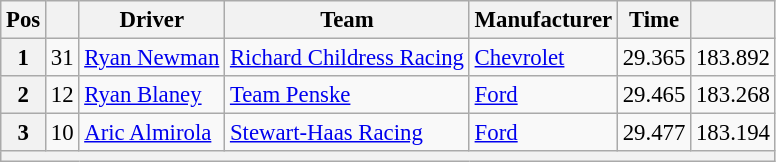<table class="wikitable" style="font-size:95%">
<tr>
<th>Pos</th>
<th></th>
<th>Driver</th>
<th>Team</th>
<th>Manufacturer</th>
<th>Time</th>
<th></th>
</tr>
<tr>
<th>1</th>
<td>31</td>
<td><a href='#'>Ryan Newman</a></td>
<td><a href='#'>Richard Childress Racing</a></td>
<td><a href='#'>Chevrolet</a></td>
<td>29.365</td>
<td>183.892</td>
</tr>
<tr>
<th>2</th>
<td>12</td>
<td><a href='#'>Ryan Blaney</a></td>
<td><a href='#'>Team Penske</a></td>
<td><a href='#'>Ford</a></td>
<td>29.465</td>
<td>183.268</td>
</tr>
<tr>
<th>3</th>
<td>10</td>
<td><a href='#'>Aric Almirola</a></td>
<td><a href='#'>Stewart-Haas Racing</a></td>
<td><a href='#'>Ford</a></td>
<td>29.477</td>
<td>183.194</td>
</tr>
<tr>
<th colspan="7"></th>
</tr>
</table>
